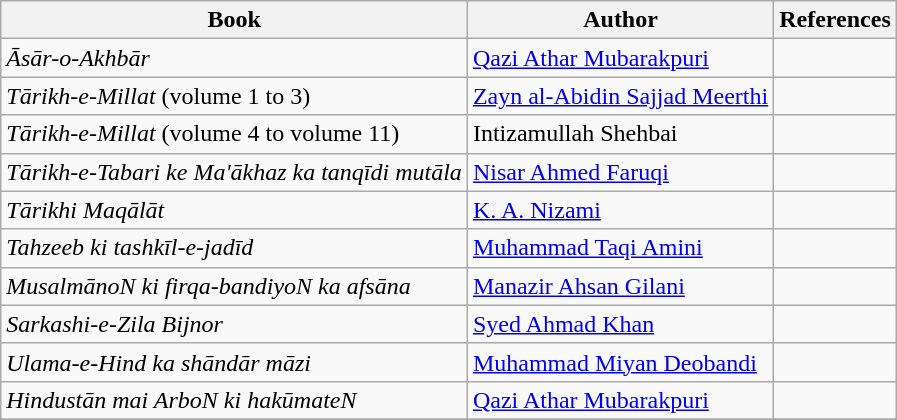<table class="wikitable sortable">
<tr>
<th>Book</th>
<th>Author</th>
<th>References</th>
</tr>
<tr>
<td><em>Āsār-o-Akhbār</em></td>
<td><a href='#'>Qazi Athar Mubarakpuri</a></td>
<td></td>
</tr>
<tr>
<td><em>Tārikh-e-Millat</em> (volume 1 to 3)</td>
<td><a href='#'>Zayn al-Abidin Sajjad Meerthi</a></td>
<td></td>
</tr>
<tr>
<td><em>Tārikh-e-Millat</em> (volume 4 to volume 11)</td>
<td>Intizamullah Shehbai</td>
<td></td>
</tr>
<tr>
<td><em>Tārikh-e-Tabari ke Ma'ākhaz ka tanqīdi mutāla</em></td>
<td><a href='#'>Nisar Ahmed Faruqi</a></td>
<td></td>
</tr>
<tr>
<td><em>Tārikhi Maqālāt</em></td>
<td><a href='#'>K. A. Nizami</a></td>
<td></td>
</tr>
<tr>
<td><em>Tahzeeb ki tashkīl-e-jadīd</em></td>
<td><a href='#'>Muhammad Taqi Amini</a></td>
<td></td>
</tr>
<tr>
<td><em>MusalmānoN ki firqa-bandiyoN ka afsāna</em></td>
<td><a href='#'>Manazir Ahsan Gilani</a></td>
<td></td>
</tr>
<tr>
<td><em>Sarkashi-e-Zila Bijnor</em></td>
<td><a href='#'>Syed Ahmad Khan</a></td>
<td></td>
</tr>
<tr>
<td><em>Ulama-e-Hind ka shāndār māzi</em></td>
<td><a href='#'>Muhammad Miyan Deobandi</a></td>
<td></td>
</tr>
<tr>
<td><em>Hindustān mai ArboN ki hakūmateN</em></td>
<td><a href='#'>Qazi Athar Mubarakpuri</a></td>
<td></td>
</tr>
<tr>
</tr>
</table>
